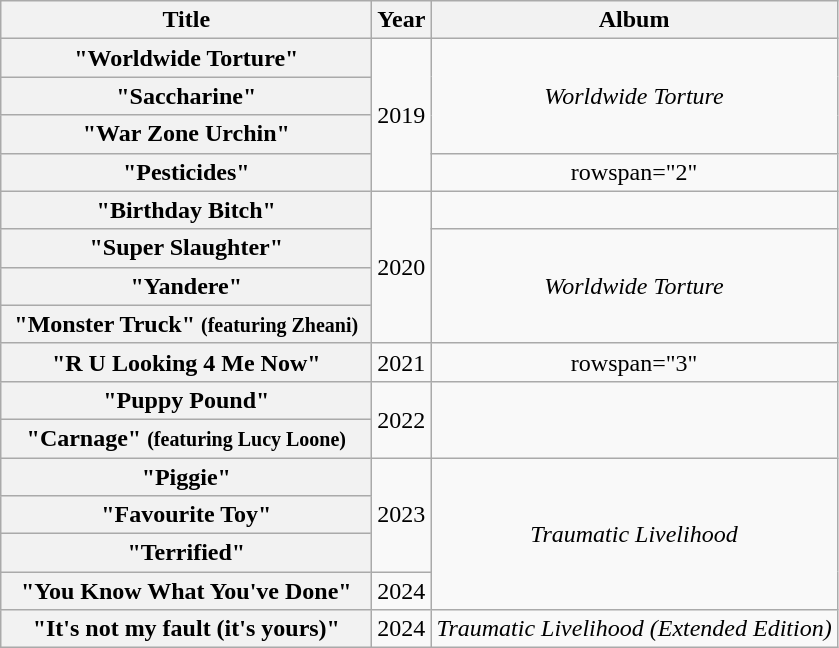<table class="wikitable plainrowheaders" style="text-align:center;">
<tr>
<th scope="col" style="width:15em;">Title</th>
<th scope="col">Year</th>
<th scope="col">Album</th>
</tr>
<tr>
<th scope="row">"Worldwide Torture"</th>
<td rowspan="4">2019</td>
<td rowspan="3"><em>Worldwide Torture</em></td>
</tr>
<tr>
<th scope="row">"Saccharine"</th>
</tr>
<tr>
<th scope="row">"War Zone Urchin"</th>
</tr>
<tr>
<th scope="row">"Pesticides"</th>
<td>rowspan="2" </td>
</tr>
<tr>
<th scope="row">"Birthday Bitch"</th>
<td rowspan="4">2020</td>
</tr>
<tr>
<th scope="row">"Super Slaughter"</th>
<td rowspan="3"><em>Worldwide Torture</em></td>
</tr>
<tr>
<th scope="row">"Yandere"</th>
</tr>
<tr>
<th scope="row">"Monster Truck" <small>(featuring Zheani)</small></th>
</tr>
<tr>
<th scope="row">"R U Looking 4 Me Now"</th>
<td>2021</td>
<td>rowspan="3" </td>
</tr>
<tr>
<th scope="row">"Puppy Pound"</th>
<td rowspan="2">2022</td>
</tr>
<tr>
<th scope="row">"Carnage" <small>(featuring Lucy Loone)</small></th>
</tr>
<tr>
<th scope="row">"Piggie"</th>
<td rowspan="3">2023</td>
<td rowspan="4"><em>Traumatic Livelihood</em></td>
</tr>
<tr>
<th scope="row">"Favourite Toy"</th>
</tr>
<tr>
<th scope="row">"Terrified"</th>
</tr>
<tr>
<th scope="row">"You Know What You've Done"</th>
<td>2024</td>
</tr>
<tr>
<th scope="row">"It's not my fault (it's yours)"</th>
<td>2024</td>
<td><em>Traumatic Livelihood (Extended Edition)</em></td>
</tr>
</table>
